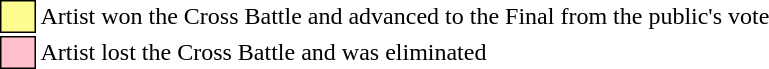<table class="toccolours" style="font-size: 100%">
<tr>
<td style="background:#fdfc8f; border:1px solid black">     </td>
<td>Artist won the Cross Battle and advanced to the Final from the public's vote</td>
</tr>
<tr>
<td style="background:pink; border:1px solid black">     </td>
<td>Artist lost the Cross Battle and was eliminated</td>
</tr>
</table>
